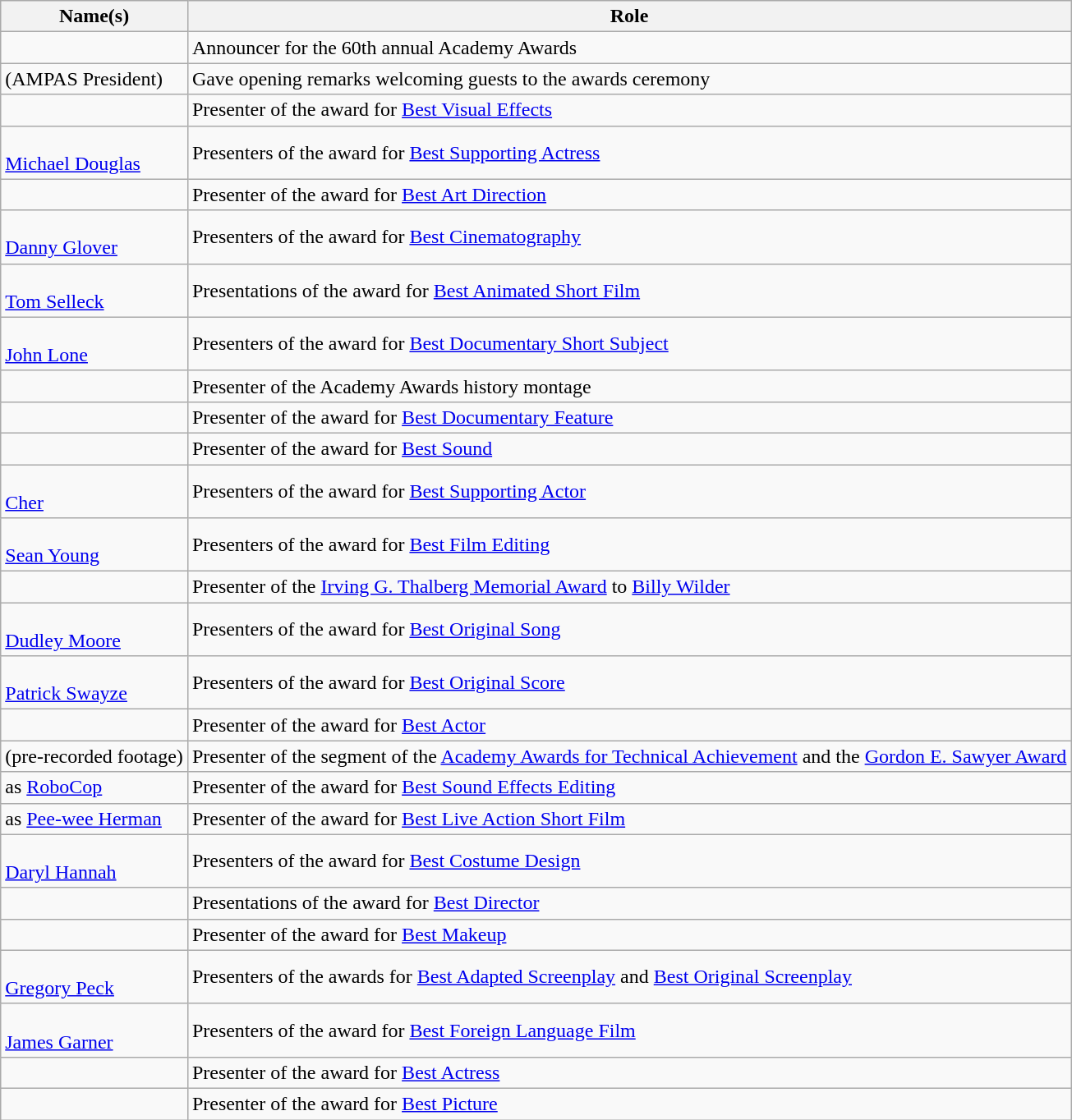<table class="wikitable sortable">
<tr>
<th>Name(s)</th>
<th>Role</th>
</tr>
<tr>
<td></td>
<td>Announcer for the 60th annual Academy Awards</td>
</tr>
<tr>
<td> (AMPAS President)</td>
<td>Gave opening remarks welcoming guests to the awards ceremony</td>
</tr>
<tr>
<td></td>
<td>Presenter of the award for <a href='#'>Best Visual Effects</a></td>
</tr>
<tr>
<td><br><a href='#'>Michael Douglas</a></td>
<td>Presenters of the award for <a href='#'>Best Supporting Actress</a></td>
</tr>
<tr>
<td></td>
<td>Presenter of the award for <a href='#'>Best Art Direction</a></td>
</tr>
<tr>
<td><br><a href='#'>Danny Glover</a></td>
<td>Presenters of the award for <a href='#'>Best Cinematography</a></td>
</tr>
<tr>
<td><br><a href='#'>Tom Selleck</a></td>
<td>Presentations of the award for <a href='#'>Best Animated Short Film</a></td>
</tr>
<tr>
<td><br><a href='#'>John Lone</a></td>
<td>Presenters of the award for <a href='#'>Best Documentary Short Subject</a></td>
</tr>
<tr>
<td></td>
<td>Presenter of the Academy Awards history montage</td>
</tr>
<tr>
<td></td>
<td>Presenter of the award for <a href='#'>Best Documentary Feature</a></td>
</tr>
<tr>
<td></td>
<td>Presenter of the award for <a href='#'>Best Sound</a></td>
</tr>
<tr Hosted>
<td><br><a href='#'>Cher</a></td>
<td>Presenters of the award for <a href='#'>Best Supporting Actor</a></td>
</tr>
<tr>
<td><br><a href='#'>Sean Young</a></td>
<td>Presenters of the award for <a href='#'>Best Film Editing</a></td>
</tr>
<tr>
<td></td>
<td>Presenter of the <a href='#'>Irving G. Thalberg Memorial Award</a> to <a href='#'>Billy Wilder</a></td>
</tr>
<tr>
<td><br><a href='#'>Dudley Moore</a></td>
<td>Presenters of the award for <a href='#'>Best Original Song</a></td>
</tr>
<tr>
<td><br><a href='#'>Patrick Swayze</a></td>
<td>Presenters of the award for <a href='#'>Best Original Score</a></td>
</tr>
<tr>
<td></td>
<td>Presenter of the award for <a href='#'>Best Actor</a></td>
</tr>
<tr>
<td> (pre-recorded footage)</td>
<td>Presenter of the segment of the <a href='#'>Academy Awards for Technical Achievement</a> and the <a href='#'>Gordon E. Sawyer Award</a></td>
</tr>
<tr>
<td> as <a href='#'>RoboCop</a></td>
<td>Presenter of the award for <a href='#'>Best Sound Effects Editing</a></td>
</tr>
<tr>
<td> as <a href='#'>Pee-wee Herman</a></td>
<td>Presenter of the award for <a href='#'>Best Live Action Short Film</a></td>
</tr>
<tr>
<td><br><a href='#'>Daryl Hannah</a></td>
<td>Presenters of the award for <a href='#'>Best Costume Design</a></td>
</tr>
<tr>
<td></td>
<td>Presentations of the award for <a href='#'>Best Director</a></td>
</tr>
<tr>
<td></td>
<td>Presenter of the award for <a href='#'>Best Makeup</a></td>
</tr>
<tr>
<td><br><a href='#'>Gregory Peck</a></td>
<td>Presenters of the awards for <a href='#'>Best Adapted Screenplay</a> and <a href='#'>Best Original Screenplay</a></td>
</tr>
<tr>
<td><br><a href='#'>James Garner</a></td>
<td>Presenters of the award for <a href='#'>Best Foreign Language Film</a></td>
</tr>
<tr>
<td></td>
<td>Presenter of the award for <a href='#'>Best Actress</a></td>
</tr>
<tr>
<td></td>
<td>Presenter of the award for <a href='#'>Best Picture</a></td>
</tr>
</table>
